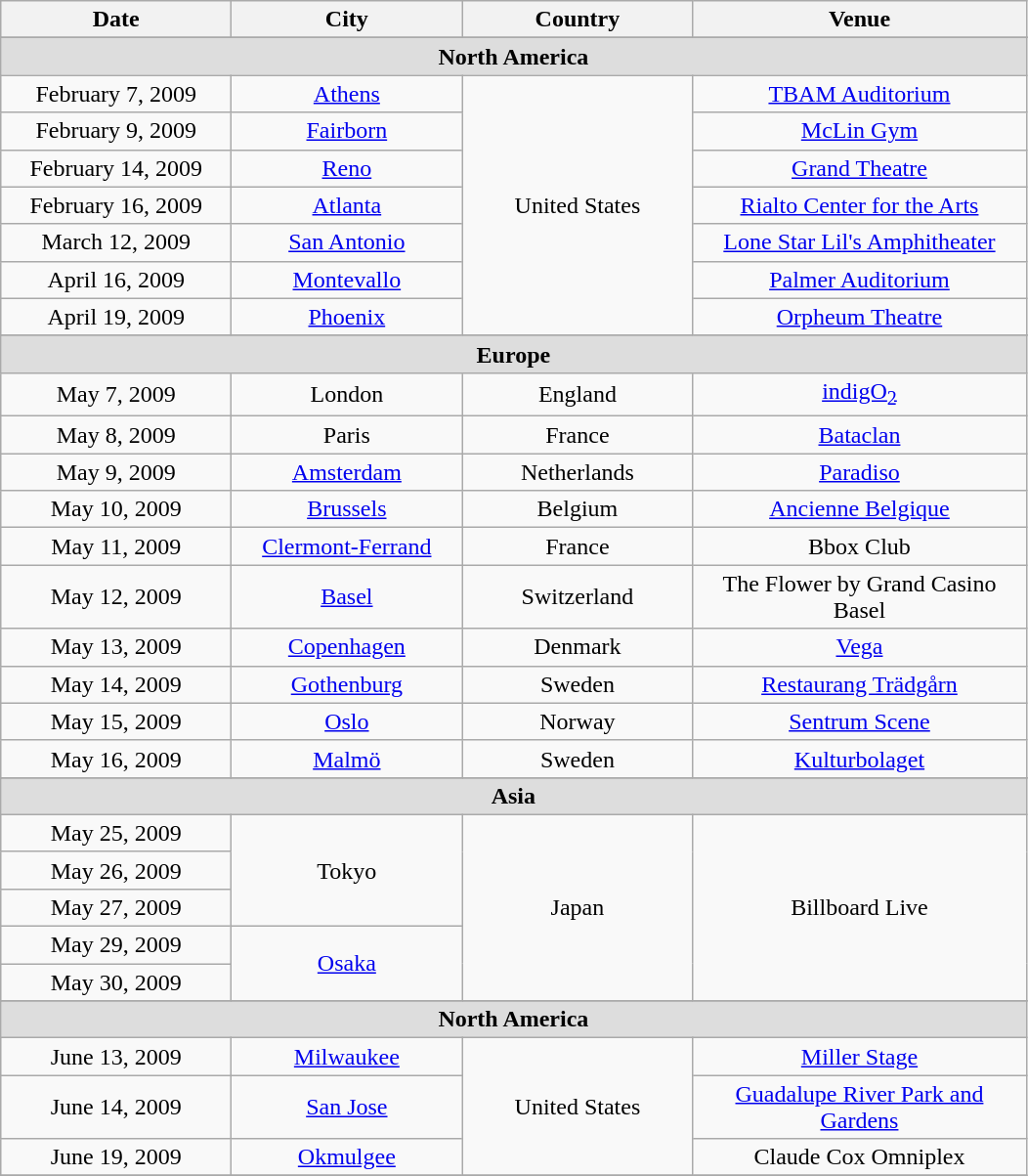<table class="wikitable">
<tr>
<th width="150" rowspan="1">Date</th>
<th width="150" rowspan="1">City</th>
<th width="150" rowspan="1">Country</th>
<th width="220" rowspan="1">Venue</th>
</tr>
<tr>
</tr>
<tr bgcolor="#DDDDDD">
<td colspan=4 align=center><strong>North America</strong></td>
</tr>
<tr>
<td align="center">February 7, 2009</td>
<td align="center"><a href='#'>Athens</a></td>
<td align="center" rowspan="7">United States</td>
<td align="center"><a href='#'>TBAM Auditorium</a></td>
</tr>
<tr>
<td align="center">February 9, 2009</td>
<td align="center"><a href='#'>Fairborn</a></td>
<td align="center"><a href='#'>McLin Gym</a></td>
</tr>
<tr>
<td align="center">February 14, 2009</td>
<td align="center"><a href='#'>Reno</a></td>
<td align="center"><a href='#'>Grand Theatre</a></td>
</tr>
<tr>
<td align="center">February 16, 2009</td>
<td align="center"><a href='#'>Atlanta</a></td>
<td align="center"><a href='#'>Rialto Center for the Arts</a></td>
</tr>
<tr>
<td align="center">March 12, 2009</td>
<td align="center"><a href='#'>San Antonio</a></td>
<td align="center"><a href='#'>Lone Star Lil's Amphitheater</a></td>
</tr>
<tr>
<td align="center">April 16, 2009</td>
<td align="center"><a href='#'>Montevallo</a></td>
<td align="center"><a href='#'>Palmer Auditorium</a></td>
</tr>
<tr>
<td align="center">April 19, 2009</td>
<td align="center"><a href='#'>Phoenix</a></td>
<td align="center"><a href='#'>Orpheum Theatre</a></td>
</tr>
<tr>
</tr>
<tr bgcolor="#DDDDDD">
<td colspan=4 align=center><strong>Europe</strong></td>
</tr>
<tr>
<td align="center">May 7, 2009</td>
<td align="center">London</td>
<td align="center">England</td>
<td align="center"><a href='#'>indigO<sub>2</sub></a></td>
</tr>
<tr>
<td align="center">May 8, 2009</td>
<td align="center">Paris</td>
<td align="center">France</td>
<td align="center"><a href='#'>Bataclan</a></td>
</tr>
<tr>
<td align="center">May 9, 2009</td>
<td align="center"><a href='#'>Amsterdam</a></td>
<td align="center">Netherlands</td>
<td align="center"><a href='#'>Paradiso</a></td>
</tr>
<tr>
<td align="center">May 10, 2009</td>
<td align="center"><a href='#'>Brussels</a></td>
<td align="center">Belgium</td>
<td align="center"><a href='#'>Ancienne Belgique</a></td>
</tr>
<tr>
<td align="center">May 11, 2009</td>
<td align="center"><a href='#'>Clermont-Ferrand</a></td>
<td align="center">France</td>
<td align="center">Bbox Club</td>
</tr>
<tr>
<td align="center">May 12, 2009</td>
<td align="center"><a href='#'>Basel</a></td>
<td align="center">Switzerland</td>
<td align="center">The Flower by Grand Casino Basel</td>
</tr>
<tr>
<td align="center">May 13, 2009</td>
<td align="center"><a href='#'>Copenhagen</a></td>
<td align="center">Denmark</td>
<td align="center"><a href='#'>Vega</a></td>
</tr>
<tr>
<td align="center">May 14, 2009</td>
<td align="center"><a href='#'>Gothenburg</a></td>
<td align="center">Sweden</td>
<td align="center"><a href='#'>Restaurang Trädgårn</a></td>
</tr>
<tr>
<td align="center">May 15, 2009</td>
<td align="center"><a href='#'>Oslo</a></td>
<td align="center">Norway</td>
<td align="center"><a href='#'>Sentrum Scene</a></td>
</tr>
<tr>
<td align="center">May 16, 2009</td>
<td align="center"><a href='#'>Malmö</a></td>
<td align="center">Sweden</td>
<td align="center"><a href='#'>Kulturbolaget</a></td>
</tr>
<tr>
</tr>
<tr bgcolor="#DDDDDD">
<td colspan=4 align=center><strong>Asia</strong></td>
</tr>
<tr>
<td align="center">May 25, 2009</td>
<td align="center" rowspan="3">Tokyo</td>
<td align="center" rowspan="5">Japan</td>
<td align="center" rowspan="5">Billboard Live</td>
</tr>
<tr>
<td align="center">May 26, 2009</td>
</tr>
<tr>
<td align="center">May 27, 2009</td>
</tr>
<tr>
<td align="center">May 29, 2009</td>
<td align="center" rowspan="2"><a href='#'>Osaka</a></td>
</tr>
<tr>
<td align="center">May 30, 2009</td>
</tr>
<tr>
</tr>
<tr bgcolor="#DDDDDD">
<td colspan=4 align=center><strong>North America</strong></td>
</tr>
<tr>
<td align="center">June 13, 2009</td>
<td align="center"><a href='#'>Milwaukee</a></td>
<td align="center" rowspan="3">United States</td>
<td align="center"><a href='#'>Miller Stage</a></td>
</tr>
<tr>
<td align="center">June 14, 2009</td>
<td align="center"><a href='#'>San Jose</a></td>
<td align="center"><a href='#'>Guadalupe River Park and Gardens</a></td>
</tr>
<tr>
<td align="center">June 19, 2009</td>
<td align="center"><a href='#'>Okmulgee</a></td>
<td align="center">Claude Cox Omniplex</td>
</tr>
<tr>
</tr>
</table>
